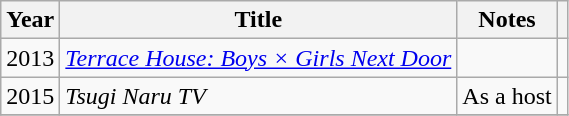<table class="wikitable">
<tr>
<th>Year</th>
<th>Title</th>
<th>Notes</th>
<th></th>
</tr>
<tr>
<td>2013</td>
<td><em><a href='#'>Terrace House: Boys × Girls Next Door</a></em></td>
<td></td>
<td></td>
</tr>
<tr>
<td>2015</td>
<td><em>Tsugi Naru TV</em></td>
<td>As a host</td>
<td></td>
</tr>
<tr>
</tr>
</table>
